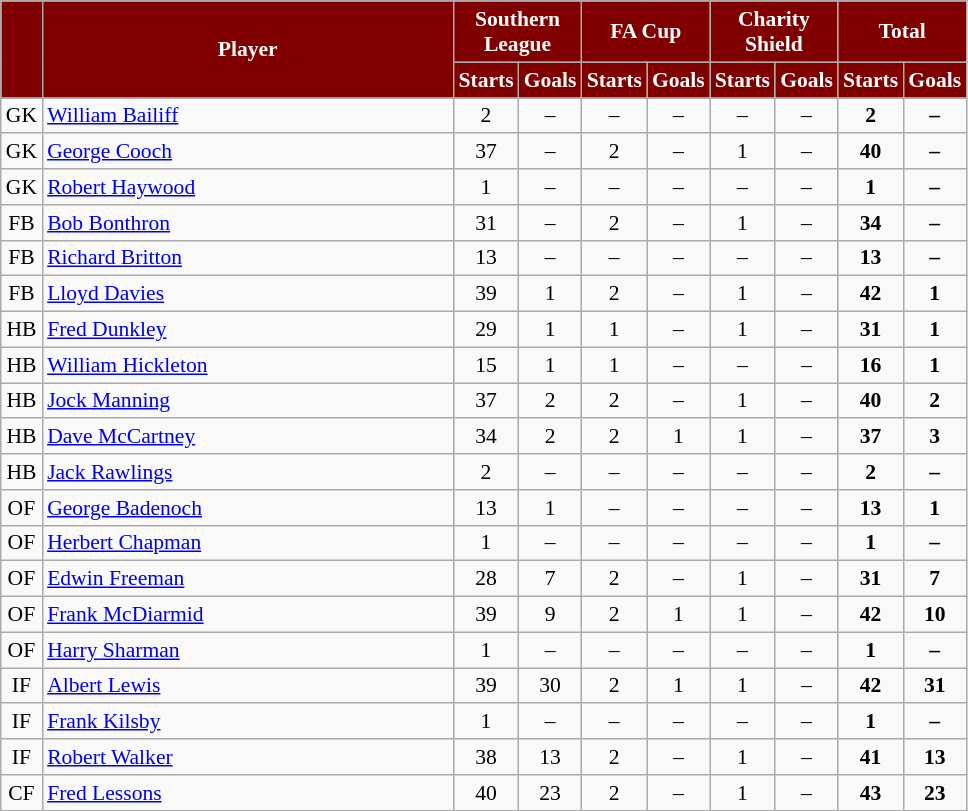<table class="wikitable"  style="text-align:center; font-size:90%; width:51%;">
<tr>
<th rowspan="2" style="background:maroon; color:white;  width: 4%"></th>
<th rowspan="2" style="background:maroon; color:white; ">Player</th>
<th colspan="2" style="background:maroon; color:white; ">Southern League</th>
<th colspan="2" style="background:maroon; color:white; ">FA Cup</th>
<th colspan="2" style="background:maroon; color:white; ">Charity Shield</th>
<th colspan="2" style="background:maroon; color:white; ">Total</th>
</tr>
<tr>
<th style="background:maroon; color:white;  width: 4%;">Starts</th>
<th style="background:maroon; color:white;  width: 4%;">Goals</th>
<th style="background:maroon; color:white;  width: 4%;">Starts</th>
<th style="background:maroon; color:white;  width: 4%;">Goals</th>
<th style="background:maroon; color:white;  width: 4%;">Starts</th>
<th style="background:maroon; color:white;  width: 4%;">Goals</th>
<th style="background:maroon; color:white;  width: 4%;">Starts</th>
<th style="background:maroon; color:white;  width: 4%;">Goals</th>
</tr>
<tr>
<td>GK</td>
<td style="text-align:left;"><a href='#'>William Bailiff</a></td>
<td>2</td>
<td>–</td>
<td>–</td>
<td>–</td>
<td>–</td>
<td>–</td>
<td><strong>2</strong></td>
<td><strong>–</strong></td>
</tr>
<tr>
<td>GK</td>
<td style="text-align:left;"><a href='#'>George Cooch</a></td>
<td>37</td>
<td>–</td>
<td>2</td>
<td>–</td>
<td>1</td>
<td>–</td>
<td><strong>40</strong></td>
<td><strong>–</strong></td>
</tr>
<tr>
<td>GK</td>
<td style="text-align:left;"><a href='#'>Robert Haywood</a></td>
<td>1</td>
<td>–</td>
<td>–</td>
<td>–</td>
<td>–</td>
<td>–</td>
<td><strong>1</strong></td>
<td><strong>–</strong></td>
</tr>
<tr>
<td>FB</td>
<td style="text-align:left;"><a href='#'>Bob Bonthron</a></td>
<td>31</td>
<td>–</td>
<td>2</td>
<td>–</td>
<td>1</td>
<td>–</td>
<td><strong>34</strong></td>
<td><strong>–</strong></td>
</tr>
<tr>
<td>FB</td>
<td style="text-align:left;"><a href='#'>Richard Britton</a></td>
<td>13</td>
<td>–</td>
<td>–</td>
<td>–</td>
<td>–</td>
<td>–</td>
<td><strong>13</strong></td>
<td><strong>–</strong></td>
</tr>
<tr>
<td>FB</td>
<td style="text-align:left;"><a href='#'>Lloyd Davies</a></td>
<td>39</td>
<td>1</td>
<td>2</td>
<td>–</td>
<td>1</td>
<td>–</td>
<td><strong>42</strong></td>
<td><strong>1</strong></td>
</tr>
<tr>
<td>HB</td>
<td style="text-align:left;"><a href='#'>Fred Dunkley</a></td>
<td>29</td>
<td>1</td>
<td>1</td>
<td>–</td>
<td>1</td>
<td>–</td>
<td><strong>31</strong></td>
<td><strong>1</strong></td>
</tr>
<tr>
<td>HB</td>
<td style="text-align:left;"><a href='#'>William Hickleton</a></td>
<td>15</td>
<td>1</td>
<td>1</td>
<td>–</td>
<td>–</td>
<td>–</td>
<td><strong>16</strong></td>
<td><strong>1</strong></td>
</tr>
<tr>
<td>HB</td>
<td style="text-align:left;"><a href='#'>Jock Manning</a></td>
<td>37</td>
<td>2</td>
<td>2</td>
<td>–</td>
<td>1</td>
<td>–</td>
<td><strong>40</strong></td>
<td><strong>2</strong></td>
</tr>
<tr>
<td>HB</td>
<td style="text-align:left;"><a href='#'>Dave McCartney</a></td>
<td>34</td>
<td>2</td>
<td>2</td>
<td>1</td>
<td>1</td>
<td>–</td>
<td><strong>37</strong></td>
<td><strong>3</strong></td>
</tr>
<tr>
<td>HB</td>
<td style="text-align:left;"><a href='#'>Jack Rawlings</a></td>
<td>2</td>
<td>–</td>
<td>–</td>
<td>–</td>
<td>–</td>
<td>–</td>
<td><strong>2</strong></td>
<td><strong>–</strong></td>
</tr>
<tr>
<td>OF</td>
<td style="text-align:left;"><a href='#'>George Badenoch</a></td>
<td>13</td>
<td>1</td>
<td>–</td>
<td>–</td>
<td>–</td>
<td>–</td>
<td><strong>13</strong></td>
<td><strong>1</strong></td>
</tr>
<tr>
<td>OF</td>
<td style="text-align:left;"><a href='#'>Herbert Chapman</a></td>
<td>1</td>
<td>–</td>
<td>–</td>
<td>–</td>
<td>–</td>
<td>–</td>
<td><strong>1</strong></td>
<td><strong>–</strong></td>
</tr>
<tr>
<td>OF</td>
<td style="text-align:left;"><a href='#'>Edwin Freeman</a></td>
<td>28</td>
<td>7</td>
<td>2</td>
<td>–</td>
<td>1</td>
<td>–</td>
<td><strong>31</strong></td>
<td><strong>7</strong></td>
</tr>
<tr>
<td>OF</td>
<td style="text-align:left;"><a href='#'>Frank McDiarmid</a></td>
<td>39</td>
<td>9</td>
<td>2</td>
<td>1</td>
<td>1</td>
<td>–</td>
<td><strong>42</strong></td>
<td><strong>10</strong></td>
</tr>
<tr>
<td>OF</td>
<td style="text-align:left;"><a href='#'>Harry Sharman</a></td>
<td>1</td>
<td>–</td>
<td>–</td>
<td>–</td>
<td>–</td>
<td>–</td>
<td><strong>1</strong></td>
<td><strong>–</strong></td>
</tr>
<tr>
<td>IF</td>
<td style="text-align:left;"><a href='#'>Albert Lewis</a></td>
<td>39</td>
<td>30</td>
<td>2</td>
<td>1</td>
<td>1</td>
<td>–</td>
<td><strong>42</strong></td>
<td><strong>31</strong></td>
</tr>
<tr>
<td>IF</td>
<td style="text-align:left;"><a href='#'>Frank Kilsby</a></td>
<td>1</td>
<td>–</td>
<td>–</td>
<td>–</td>
<td>–</td>
<td>–</td>
<td><strong>1</strong></td>
<td><strong>–</strong></td>
</tr>
<tr>
<td>IF</td>
<td style="text-align:left;"><a href='#'>Robert Walker</a></td>
<td>38</td>
<td>13</td>
<td>2</td>
<td>–</td>
<td>1</td>
<td>–</td>
<td><strong>41</strong></td>
<td><strong>13</strong></td>
</tr>
<tr>
<td>CF</td>
<td style="text-align:left;"><a href='#'>Fred Lessons</a></td>
<td>40</td>
<td>23</td>
<td>2</td>
<td>–</td>
<td>1</td>
<td>–</td>
<td><strong>43</strong></td>
<td><strong>23</strong></td>
</tr>
</table>
